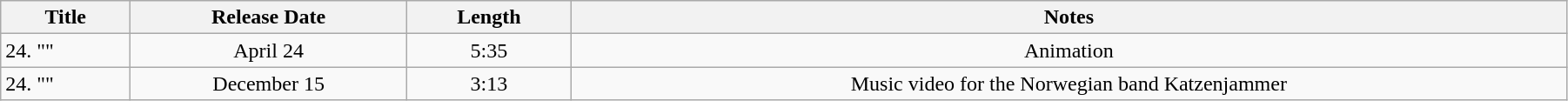<table class="wikitable" style="width:95%;">
<tr>
<th>Title</th>
<th>Release Date</th>
<th>Length</th>
<th>Notes</th>
</tr>
<tr>
<td style="text-align:left;">24. ""</td>
<td style="text-align:center;">April 24</td>
<td style="text-align:center;">5:35</td>
<td style="text-align:center;">Animation</td>
</tr>
<tr>
<td style="text-align:left;">24. ""</td>
<td style="text-align:center;">December 15</td>
<td style="text-align:center;">3:13</td>
<td style="text-align:center;">Music video for the Norwegian band Katzenjammer</td>
</tr>
</table>
